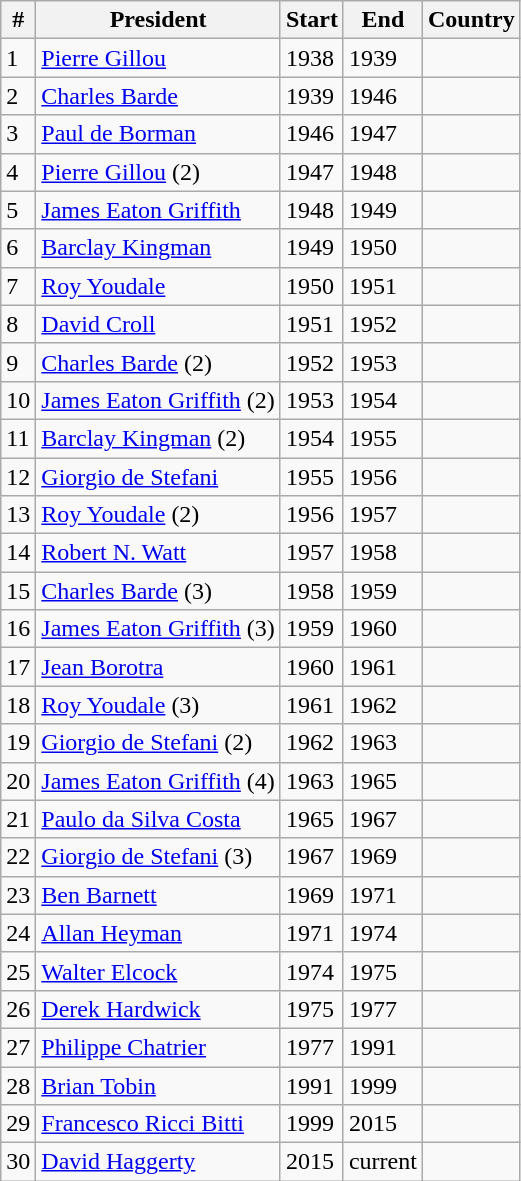<table class=wikitable>
<tr>
<th>#</th>
<th>President</th>
<th>Start</th>
<th>End</th>
<th>Country</th>
</tr>
<tr>
<td>1</td>
<td><a href='#'>Pierre Gillou</a></td>
<td>1938</td>
<td>1939</td>
<td></td>
</tr>
<tr>
<td>2</td>
<td><a href='#'>Charles Barde</a></td>
<td>1939</td>
<td>1946</td>
<td></td>
</tr>
<tr>
<td>3</td>
<td><a href='#'>Paul de Borman</a></td>
<td>1946</td>
<td>1947</td>
<td></td>
</tr>
<tr>
<td>4</td>
<td><a href='#'>Pierre Gillou</a> (2)</td>
<td>1947</td>
<td>1948</td>
<td></td>
</tr>
<tr>
<td>5</td>
<td><a href='#'>James Eaton Griffith</a></td>
<td>1948</td>
<td>1949</td>
<td></td>
</tr>
<tr>
<td>6</td>
<td><a href='#'>Barclay Kingman</a></td>
<td>1949</td>
<td>1950</td>
<td></td>
</tr>
<tr>
<td>7</td>
<td><a href='#'>Roy Youdale</a></td>
<td>1950</td>
<td>1951</td>
<td></td>
</tr>
<tr>
<td>8</td>
<td><a href='#'>David Croll</a></td>
<td>1951</td>
<td>1952</td>
<td></td>
</tr>
<tr>
<td>9</td>
<td><a href='#'>Charles Barde</a> (2)</td>
<td>1952</td>
<td>1953</td>
<td></td>
</tr>
<tr>
<td>10</td>
<td><a href='#'>James Eaton Griffith</a> (2)</td>
<td>1953</td>
<td>1954</td>
<td></td>
</tr>
<tr>
<td>11</td>
<td><a href='#'>Barclay Kingman</a> (2)</td>
<td>1954</td>
<td>1955</td>
<td></td>
</tr>
<tr>
<td>12</td>
<td><a href='#'>Giorgio de Stefani</a></td>
<td>1955</td>
<td>1956</td>
<td></td>
</tr>
<tr>
<td>13</td>
<td><a href='#'>Roy Youdale</a> (2)</td>
<td>1956</td>
<td>1957</td>
<td></td>
</tr>
<tr>
<td>14</td>
<td><a href='#'>Robert N. Watt</a></td>
<td>1957</td>
<td>1958</td>
<td></td>
</tr>
<tr>
<td>15</td>
<td><a href='#'>Charles Barde</a> (3)</td>
<td>1958</td>
<td>1959</td>
<td></td>
</tr>
<tr>
<td>16</td>
<td><a href='#'>James Eaton Griffith</a> (3)</td>
<td>1959</td>
<td>1960</td>
<td></td>
</tr>
<tr>
<td>17</td>
<td><a href='#'>Jean Borotra</a></td>
<td>1960</td>
<td>1961</td>
<td></td>
</tr>
<tr>
<td>18</td>
<td><a href='#'>Roy Youdale</a> (3)</td>
<td>1961</td>
<td>1962</td>
<td></td>
</tr>
<tr>
<td>19</td>
<td><a href='#'>Giorgio de Stefani</a> (2)</td>
<td>1962</td>
<td>1963</td>
<td></td>
</tr>
<tr>
<td>20</td>
<td><a href='#'>James Eaton Griffith</a> (4)</td>
<td>1963</td>
<td>1965</td>
<td></td>
</tr>
<tr>
<td>21</td>
<td><a href='#'>Paulo da Silva Costa</a></td>
<td>1965</td>
<td>1967</td>
<td></td>
</tr>
<tr>
<td>22</td>
<td><a href='#'>Giorgio de Stefani</a> (3)</td>
<td>1967</td>
<td>1969</td>
<td></td>
</tr>
<tr>
<td>23</td>
<td><a href='#'>Ben Barnett</a></td>
<td>1969</td>
<td>1971</td>
<td></td>
</tr>
<tr>
<td>24</td>
<td><a href='#'>Allan Heyman</a></td>
<td>1971</td>
<td>1974</td>
<td></td>
</tr>
<tr>
<td>25</td>
<td><a href='#'>Walter Elcock</a></td>
<td>1974</td>
<td>1975</td>
<td></td>
</tr>
<tr>
<td>26</td>
<td><a href='#'>Derek Hardwick</a></td>
<td>1975</td>
<td>1977</td>
<td></td>
</tr>
<tr>
<td>27</td>
<td><a href='#'>Philippe Chatrier</a></td>
<td>1977</td>
<td>1991</td>
<td></td>
</tr>
<tr>
<td>28</td>
<td><a href='#'>Brian Tobin</a></td>
<td>1991</td>
<td>1999</td>
<td></td>
</tr>
<tr>
<td>29</td>
<td><a href='#'>Francesco Ricci Bitti</a></td>
<td>1999</td>
<td>2015</td>
<td></td>
</tr>
<tr>
<td>30</td>
<td><a href='#'>David Haggerty</a></td>
<td>2015</td>
<td>current</td>
<td></td>
</tr>
</table>
